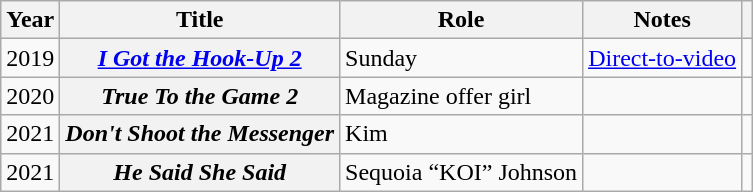<table class="wikitable sortable plainrowheaders">
<tr>
<th scope="col">Year</th>
<th scope="col">Title</th>
<th scope="col">Role</th>
<th scope="col" class="unsortable">Notes</th>
<th class="unsortable"></th>
</tr>
<tr>
<td>2019</td>
<th scope="row"><em><a href='#'>I Got the Hook-Up 2</a></em></th>
<td>Sunday</td>
<td><a href='#'>Direct-to-video</a></td>
<td></td>
</tr>
<tr>
<td>2020</td>
<th><em>True To the Game 2</em></th>
<td>Magazine offer girl</td>
<td></td>
<td></td>
</tr>
<tr>
<td>2021</td>
<th scope="row"><em>Don't Shoot the Messenger</em></th>
<td>Kim</td>
<td></td>
<td></td>
</tr>
<tr>
<td>2021</td>
<th><em>He Said She Said</em></th>
<td>Sequoia “KOI” Johnson</td>
<td></td>
<td></td>
</tr>
</table>
